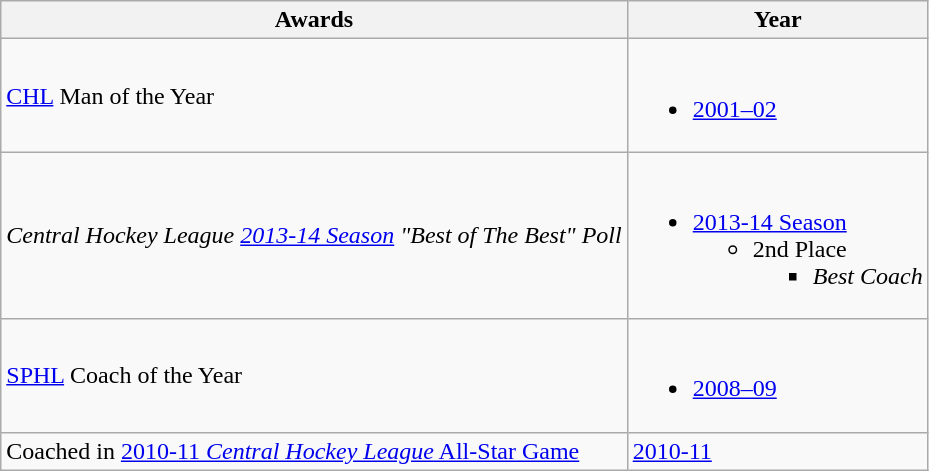<table class="wikitable">
<tr>
<th>Awards</th>
<th>Year</th>
</tr>
<tr>
<td><a href='#'>CHL</a> Man of the Year</td>
<td><br><ul><li><a href='#'>2001–02</a></li></ul></td>
</tr>
<tr>
<td><em>Central Hockey League <a href='#'>2013-14 Season</a> "Best of The Best" Poll</em></td>
<td><br><ul><li><a href='#'>2013-14 Season</a><ul><li>2nd Place<ul><li><em>Best Coach</em></li></ul></li></ul></li></ul></td>
</tr>
<tr>
<td><a href='#'>SPHL</a> Coach of the Year</td>
<td><br><ul><li><a href='#'>2008–09</a></li></ul></td>
</tr>
<tr>
<td>Coached in <a href='#'>2010-11 <em>Central Hockey League</em> All-Star Game</a></td>
<td><a href='#'>2010-11</a></td>
</tr>
</table>
